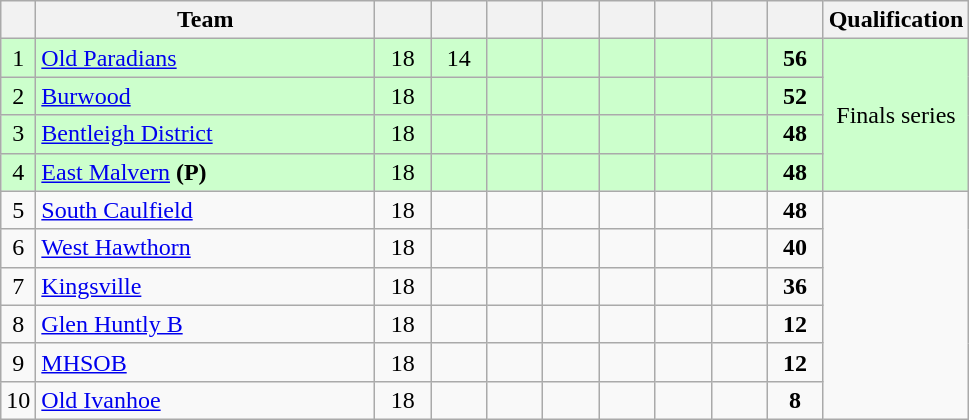<table class="wikitable" style="text-align:center; margin-bottom:0">
<tr>
<th style="width:10px"></th>
<th style="width:35%;">Team</th>
<th style="width:30px;"></th>
<th style="width:30px;"></th>
<th style="width:30px;"></th>
<th style="width:30px;"></th>
<th style="width:30px;"></th>
<th style="width:30px;"></th>
<th style="width:30px;"></th>
<th style="width:30px;"></th>
<th>Qualification</th>
</tr>
<tr style="background:#ccffcc;">
<td>1</td>
<td style="text-align:left;"><a href='#'>Old Paradians</a></td>
<td>18</td>
<td>14</td>
<td></td>
<td></td>
<td></td>
<td></td>
<td></td>
<td><strong>56</strong></td>
<td rowspan=4>Finals series</td>
</tr>
<tr style="background:#ccffcc;">
<td>2</td>
<td style="text-align:left;"><a href='#'>Burwood</a></td>
<td>18</td>
<td></td>
<td></td>
<td></td>
<td></td>
<td></td>
<td></td>
<td><strong>52</strong></td>
</tr>
<tr style="background:#ccffcc;">
<td>3</td>
<td style="text-align:left;"><a href='#'>Bentleigh District</a></td>
<td>18</td>
<td></td>
<td></td>
<td></td>
<td></td>
<td></td>
<td></td>
<td><strong>48</strong></td>
</tr>
<tr style="background:#ccffcc;">
<td>4</td>
<td style="text-align:left;"><a href='#'>East Malvern</a> <strong>(P)</strong></td>
<td>18</td>
<td></td>
<td></td>
<td></td>
<td></td>
<td></td>
<td></td>
<td><strong>48</strong></td>
</tr>
<tr>
<td>5</td>
<td style="text-align:left;"><a href='#'>South Caulfield</a></td>
<td>18</td>
<td></td>
<td></td>
<td></td>
<td></td>
<td></td>
<td></td>
<td><strong>48</strong></td>
</tr>
<tr>
<td>6</td>
<td style="text-align:left;"><a href='#'>West Hawthorn</a></td>
<td>18</td>
<td></td>
<td></td>
<td></td>
<td></td>
<td></td>
<td></td>
<td><strong>40</strong></td>
</tr>
<tr>
<td>7</td>
<td style="text-align:left;"><a href='#'>Kingsville</a></td>
<td>18</td>
<td></td>
<td></td>
<td></td>
<td></td>
<td></td>
<td></td>
<td><strong>36</strong></td>
</tr>
<tr>
<td>8</td>
<td style="text-align:left;"><a href='#'>Glen Huntly B</a></td>
<td>18</td>
<td></td>
<td></td>
<td></td>
<td></td>
<td></td>
<td></td>
<td><strong>12</strong></td>
</tr>
<tr>
<td>9</td>
<td style="text-align:left;"><a href='#'>MHSOB</a></td>
<td>18</td>
<td></td>
<td></td>
<td></td>
<td></td>
<td></td>
<td></td>
<td><strong>12</strong></td>
</tr>
<tr>
<td>10</td>
<td style="text-align:left;"><a href='#'>Old Ivanhoe</a></td>
<td>18</td>
<td></td>
<td></td>
<td></td>
<td></td>
<td></td>
<td></td>
<td><strong>8</strong></td>
</tr>
</table>
